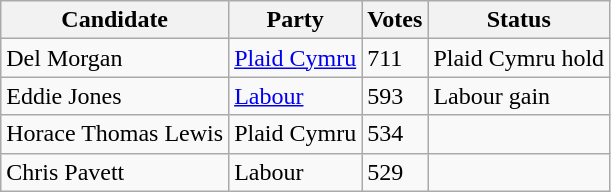<table class="wikitable sortable">
<tr>
<th>Candidate</th>
<th>Party</th>
<th>Votes</th>
<th>Status</th>
</tr>
<tr>
<td>Del Morgan</td>
<td><a href='#'>Plaid Cymru</a></td>
<td>711</td>
<td>Plaid Cymru hold</td>
</tr>
<tr>
<td>Eddie Jones</td>
<td><a href='#'>Labour</a></td>
<td>593</td>
<td>Labour gain</td>
</tr>
<tr>
<td>Horace Thomas Lewis</td>
<td>Plaid Cymru</td>
<td>534</td>
<td></td>
</tr>
<tr>
<td>Chris Pavett</td>
<td>Labour</td>
<td>529</td>
<td></td>
</tr>
</table>
